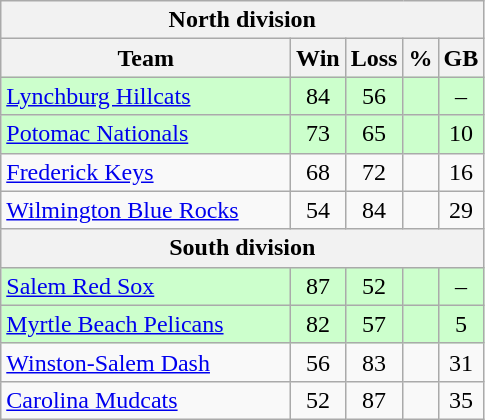<table class="wikitable">
<tr>
<th colspan="5">North division</th>
</tr>
<tr>
<th width="60%">Team</th>
<th>Win</th>
<th>Loss</th>
<th>%</th>
<th>GB</th>
</tr>
<tr align=center bgcolor=ccffcc>
<td align=left><a href='#'>Lynchburg Hillcats</a></td>
<td>84</td>
<td>56</td>
<td></td>
<td>–</td>
</tr>
<tr align=center bgcolor=ccffcc>
<td align=left><a href='#'>Potomac Nationals</a></td>
<td>73</td>
<td>65</td>
<td></td>
<td>10</td>
</tr>
<tr align=center>
<td align=left><a href='#'>Frederick Keys</a></td>
<td>68</td>
<td>72</td>
<td></td>
<td>16</td>
</tr>
<tr align=center>
<td align=left><a href='#'>Wilmington Blue Rocks</a></td>
<td>54</td>
<td>84</td>
<td></td>
<td>29</td>
</tr>
<tr>
<th colspan="5">South division</th>
</tr>
<tr align=center bgcolor=ccffcc>
<td align=left><a href='#'>Salem Red Sox</a></td>
<td>87</td>
<td>52</td>
<td></td>
<td>–</td>
</tr>
<tr align=center bgcolor=ccffcc>
<td align=left><a href='#'>Myrtle Beach Pelicans</a></td>
<td>82</td>
<td>57</td>
<td></td>
<td>5</td>
</tr>
<tr align=center>
<td align=left><a href='#'>Winston-Salem Dash</a></td>
<td>56</td>
<td>83</td>
<td></td>
<td>31</td>
</tr>
<tr align=center>
<td align=left><a href='#'>Carolina Mudcats</a></td>
<td>52</td>
<td>87</td>
<td></td>
<td>35</td>
</tr>
</table>
